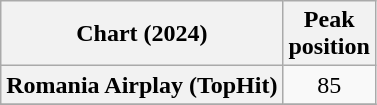<table class="wikitable plainrowheaders" style="text-align:center">
<tr>
<th scope="col">Chart (2024)</th>
<th scope="col">Peak<br>position</th>
</tr>
<tr>
<th scope="row">Romania Airplay (TopHit)</th>
<td>85</td>
</tr>
<tr>
</tr>
</table>
